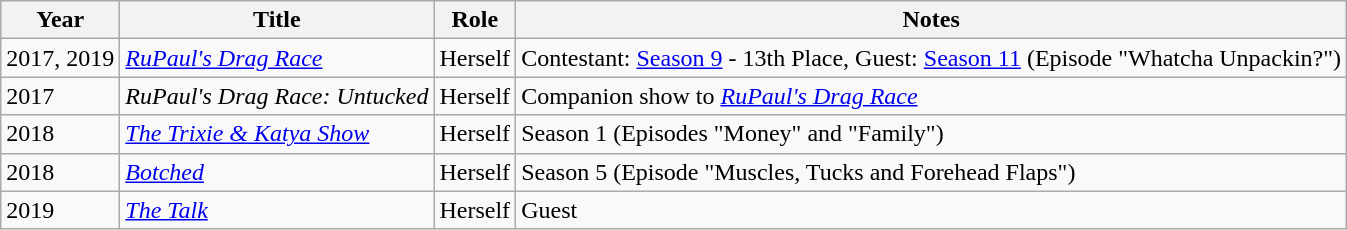<table class="wikitable plainrowheaders" style="text-align:left;">
<tr>
<th>Year</th>
<th>Title</th>
<th>Role</th>
<th class="unsortable">Notes</th>
</tr>
<tr>
<td>2017, 2019</td>
<td><em><a href='#'>RuPaul's Drag Race</a></em></td>
<td>Herself</td>
<td>Contestant: <a href='#'>Season 9</a> - 13th Place, Guest: <a href='#'>Season 11</a> (Episode "Whatcha Unpackin?")</td>
</tr>
<tr>
<td>2017</td>
<td><em>RuPaul's Drag Race: Untucked</em></td>
<td>Herself</td>
<td>Companion show to <em><a href='#'>RuPaul's Drag Race</a></em></td>
</tr>
<tr>
<td>2018</td>
<td><em><a href='#'>The Trixie & Katya Show</a></em></td>
<td>Herself</td>
<td>Season 1 (Episodes "Money" and "Family")</td>
</tr>
<tr>
<td>2018</td>
<td><em><a href='#'>Botched</a></em></td>
<td>Herself</td>
<td>Season 5 (Episode "Muscles, Tucks and Forehead Flaps")</td>
</tr>
<tr>
<td>2019</td>
<td><em><a href='#'>The Talk</a></em></td>
<td>Herself</td>
<td>Guest</td>
</tr>
</table>
